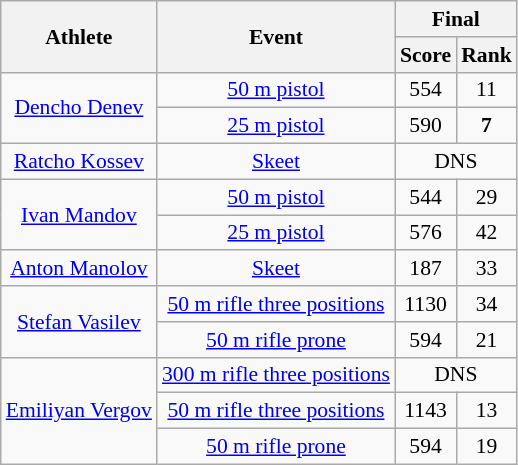<table class="wikitable" style="font-size:90%; text-align:center;">
<tr>
<th rowspan="2">Athlete</th>
<th rowspan="2">Event</th>
<th colspan="2">Final</th>
</tr>
<tr>
<th>Score</th>
<th>Rank</th>
</tr>
<tr>
<td rowspan=2><a href='#'>Dencho Denev</a></td>
<td rowspan=1><a href='#'>50 m pistol</a></td>
<td align="center">554</td>
<td align="center">11</td>
</tr>
<tr>
<td><a href='#'>25 m pistol</a></td>
<td align="center">590</td>
<td align="center"><strong>7</strong></td>
</tr>
<tr>
<td rowspan=1><a href='#'>Ratcho Kossev</a></td>
<td><a href='#'>Skeet</a></td>
<td align="center" colspan=2>DNS</td>
</tr>
<tr>
<td rowspan=2><a href='#'>Ivan Mandov</a></td>
<td rowspan=1><a href='#'>50 m pistol</a></td>
<td align="center">544</td>
<td align="center">29</td>
</tr>
<tr>
<td><a href='#'>25 m pistol</a></td>
<td align="center">576</td>
<td align="center">42</td>
</tr>
<tr>
<td rowspan=1><a href='#'>Anton Manolov</a></td>
<td><a href='#'>Skeet</a></td>
<td align="center">187</td>
<td align="center">33</td>
</tr>
<tr>
<td rowspan=2><a href='#'>Stefan Vasilev</a></td>
<td rowspan=1><a href='#'>50 m rifle three positions</a></td>
<td align="center">1130</td>
<td align="center">34</td>
</tr>
<tr>
<td><a href='#'>50 m rifle prone</a></td>
<td align="center">594</td>
<td align="center">21</td>
</tr>
<tr>
<td rowspan=3><a href='#'>Emiliyan Vergov</a></td>
<td rowspan=1><a href='#'>300 m rifle three positions</a></td>
<td align="center" colspan=2>DNS</td>
</tr>
<tr>
<td rowspan=1><a href='#'>50 m rifle three positions</a></td>
<td align="center">1143</td>
<td align="center">13</td>
</tr>
<tr>
<td><a href='#'>50 m rifle prone</a></td>
<td align="center">594</td>
<td align="center">19</td>
</tr>
</table>
